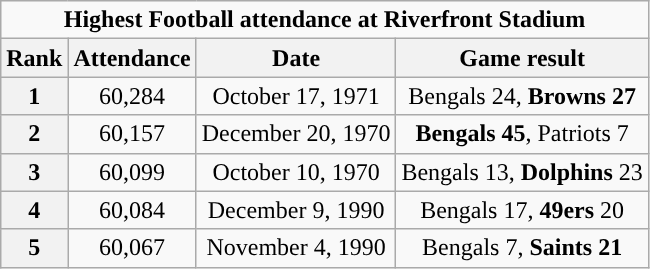<table class="wikitable" style="text-align:center">
<tr>
<td colspan="4"><strong>Highest Football attendance at Riverfront Stadium</strong></td>
</tr>
<tr>
<th>Rank</th>
<th>Attendance</th>
<th>Date</th>
<th>Game result</th>
</tr>
<tr>
<th>1</th>
<td>60,284</td>
<td>October 17, 1971</td>
<td>Bengals 24, <strong>Browns 27</strong></td>
</tr>
<tr>
<th>2</th>
<td>60,157</td>
<td>December 20, 1970</td>
<td><strong>Bengals 45</strong>, Patriots 7</td>
</tr>
<tr>
<th>3</th>
<td>60,099</td>
<td>October 10, 1970</td>
<td>Bengals 13, <strong>Dolphins</strong> 23</td>
</tr>
<tr>
<th>4</th>
<td>60,084</td>
<td>December 9, 1990</td>
<td>Bengals 17, <strong>49ers</strong> 20</td>
</tr>
<tr>
<th>5</th>
<td>60,067</td>
<td>November 4, 1990</td>
<td>Bengals 7, <strong>Saints 21</strong></td>
</tr>
</table>
